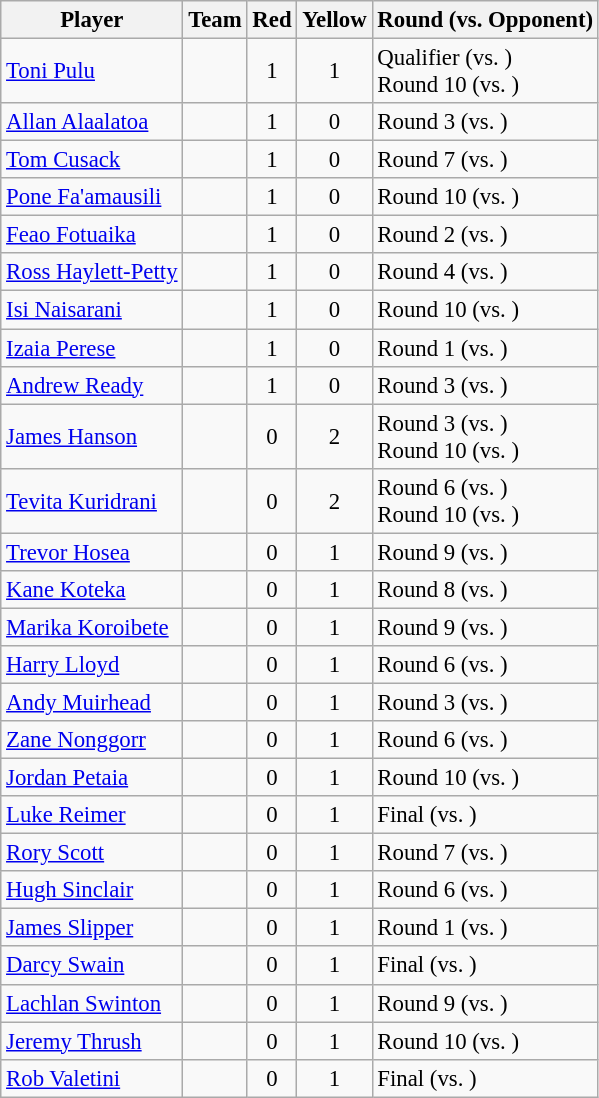<table class="wikitable sortable" style="text-align:center; font-size:95%">
<tr>
<th>Player</th>
<th>Team</th>
<th> Red</th>
<th> Yellow</th>
<th class="unsortable">Round (vs. Opponent)</th>
</tr>
<tr>
<td align="left"><a href='#'>Toni Pulu</a></td>
<td align="left"></td>
<td>1</td>
<td>1</td>
<td align="left"> Qualifier (vs. ) <br>  Round 10 (vs. )</td>
</tr>
<tr>
<td align="left"><a href='#'>Allan Alaalatoa</a></td>
<td align="left"></td>
<td>1</td>
<td>0</td>
<td align="left"> Round 3 (vs. )</td>
</tr>
<tr>
<td align="left"><a href='#'>Tom Cusack</a></td>
<td align="left"></td>
<td>1</td>
<td>0</td>
<td align="left"> Round 7 (vs. )</td>
</tr>
<tr>
<td align="left"><a href='#'>Pone Fa'amausili</a></td>
<td align="left"></td>
<td>1</td>
<td>0</td>
<td align="left"> Round 10 (vs. )</td>
</tr>
<tr>
<td align="left"><a href='#'>Feao Fotuaika</a></td>
<td align="left"></td>
<td>1</td>
<td>0</td>
<td align="left"> Round 2 (vs. )</td>
</tr>
<tr>
<td align="left"><a href='#'>Ross Haylett-Petty</a></td>
<td align="left"></td>
<td>1</td>
<td>0</td>
<td align="left"> Round 4 (vs. )</td>
</tr>
<tr>
<td align="left"><a href='#'>Isi Naisarani</a></td>
<td align="left"></td>
<td>1</td>
<td>0</td>
<td align="left"> Round 10 (vs. )</td>
</tr>
<tr>
<td align="left"><a href='#'>Izaia Perese</a></td>
<td align="left"></td>
<td>1</td>
<td>0</td>
<td align="left"> Round 1 (vs. )</td>
</tr>
<tr>
<td align="left"><a href='#'>Andrew Ready</a></td>
<td align="left"></td>
<td>1</td>
<td>0</td>
<td align="left"> Round 3 (vs. )</td>
</tr>
<tr>
<td align="left"><a href='#'>James Hanson</a></td>
<td align="left"></td>
<td>0</td>
<td>2</td>
<td align="left"> Round 3 (vs. ) <br>  Round 10 (vs. )</td>
</tr>
<tr>
<td align="left"><a href='#'>Tevita Kuridrani</a></td>
<td align="left"></td>
<td>0</td>
<td>2</td>
<td align="left"> Round 6 (vs. ) <br>  Round 10 (vs. )</td>
</tr>
<tr>
<td align="left"><a href='#'>Trevor Hosea</a></td>
<td align="left"></td>
<td>0</td>
<td>1</td>
<td align="left"> Round 9 (vs. )</td>
</tr>
<tr>
<td align="left"><a href='#'>Kane Koteka</a></td>
<td align="left"></td>
<td>0</td>
<td>1</td>
<td align="left"> Round 8 (vs. )</td>
</tr>
<tr>
<td align="left"><a href='#'>Marika Koroibete</a></td>
<td align="left"></td>
<td>0</td>
<td>1</td>
<td align="left"> Round 9 (vs. )</td>
</tr>
<tr>
<td align="left"><a href='#'>Harry Lloyd</a></td>
<td align="left"></td>
<td>0</td>
<td>1</td>
<td align="left"> Round 6 (vs. )</td>
</tr>
<tr>
<td align="left"><a href='#'>Andy Muirhead</a></td>
<td align="left"></td>
<td>0</td>
<td>1</td>
<td align="left"> Round 3 (vs. )</td>
</tr>
<tr>
<td align="left"><a href='#'>Zane Nonggorr</a></td>
<td align="left"></td>
<td>0</td>
<td>1</td>
<td align="left"> Round 6 (vs. )</td>
</tr>
<tr>
<td align="left"><a href='#'>Jordan Petaia</a></td>
<td align="left"></td>
<td>0</td>
<td>1</td>
<td align="left"> Round 10 (vs. )</td>
</tr>
<tr>
<td align="left"><a href='#'>Luke Reimer</a></td>
<td align="left"></td>
<td>0</td>
<td>1</td>
<td align="left"> Final (vs. )</td>
</tr>
<tr>
<td align="left"><a href='#'>Rory Scott</a></td>
<td align="left"></td>
<td>0</td>
<td>1</td>
<td align="left"> Round 7 (vs. )</td>
</tr>
<tr>
<td align="left"><a href='#'>Hugh Sinclair</a></td>
<td align="left"></td>
<td>0</td>
<td>1</td>
<td align="left"> Round 6 (vs. )</td>
</tr>
<tr>
<td align="left"><a href='#'>James Slipper</a></td>
<td align="left"></td>
<td>0</td>
<td>1</td>
<td align="left"> Round 1 (vs. )</td>
</tr>
<tr>
<td align="left"><a href='#'>Darcy Swain</a></td>
<td align="left"></td>
<td>0</td>
<td>1</td>
<td align="left"> Final (vs. )</td>
</tr>
<tr>
<td align="left"><a href='#'>Lachlan Swinton</a></td>
<td align="left"></td>
<td>0</td>
<td>1</td>
<td align="left"> Round 9 (vs. )</td>
</tr>
<tr>
<td align="left"><a href='#'>Jeremy Thrush</a></td>
<td align="left"></td>
<td>0</td>
<td>1</td>
<td align="left"> Round 10 (vs. )</td>
</tr>
<tr>
<td align="left"><a href='#'>Rob Valetini</a></td>
<td align="left"></td>
<td>0</td>
<td>1</td>
<td align="left"> Final (vs. )</td>
</tr>
</table>
